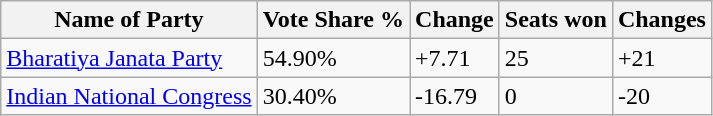<table class="wikitable sortable">
<tr>
<th>Name of Party</th>
<th>Vote Share %</th>
<th>Change</th>
<th>Seats won</th>
<th>Changes</th>
</tr>
<tr>
<td><a href='#'>Bharatiya Janata Party</a></td>
<td>54.90%</td>
<td>+7.71</td>
<td>25</td>
<td>+21</td>
</tr>
<tr>
<td><a href='#'>Indian National Congress</a></td>
<td>30.40%</td>
<td>-16.79</td>
<td>0</td>
<td>-20</td>
</tr>
</table>
